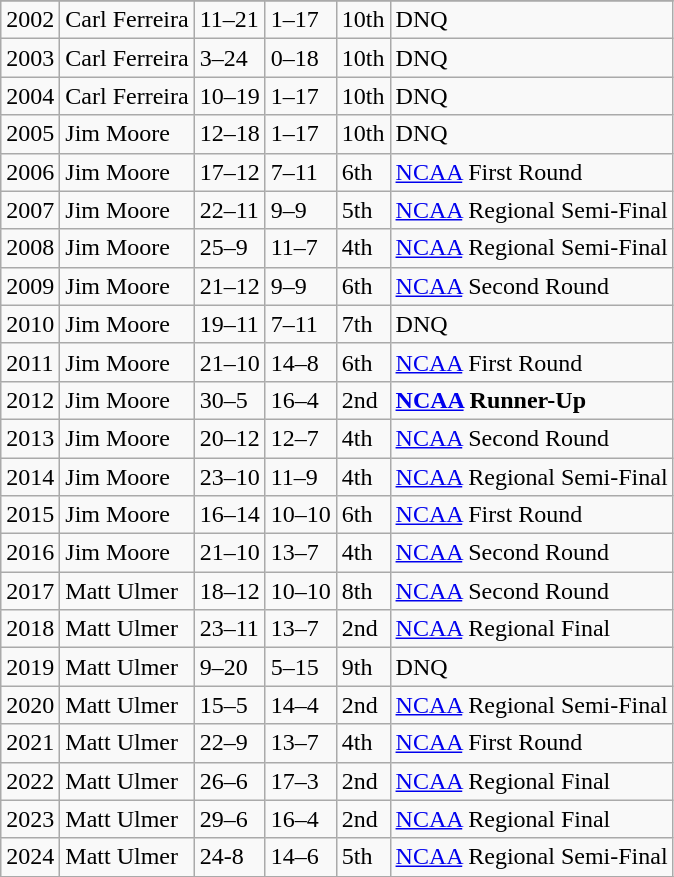<table class="wikitable">
<tr>
</tr>
<tr>
<td>2002</td>
<td>Carl Ferreira</td>
<td>11–21</td>
<td>1–17</td>
<td>10th</td>
<td>DNQ</td>
</tr>
<tr>
<td>2003</td>
<td>Carl Ferreira</td>
<td>3–24</td>
<td>0–18</td>
<td>10th</td>
<td>DNQ</td>
</tr>
<tr>
<td>2004</td>
<td>Carl Ferreira</td>
<td>10–19</td>
<td>1–17</td>
<td>10th</td>
<td>DNQ</td>
</tr>
<tr>
<td>2005</td>
<td>Jim Moore</td>
<td>12–18</td>
<td>1–17</td>
<td>10th</td>
<td>DNQ</td>
</tr>
<tr>
<td>2006</td>
<td>Jim Moore</td>
<td>17–12</td>
<td>7–11</td>
<td>6th</td>
<td><a href='#'>NCAA</a> First Round</td>
</tr>
<tr>
<td>2007</td>
<td>Jim Moore</td>
<td>22–11</td>
<td>9–9</td>
<td>5th</td>
<td><a href='#'>NCAA</a> Regional Semi-Final</td>
</tr>
<tr>
<td>2008</td>
<td>Jim Moore</td>
<td>25–9</td>
<td>11–7</td>
<td>4th</td>
<td><a href='#'>NCAA</a> Regional Semi-Final</td>
</tr>
<tr>
<td>2009</td>
<td>Jim Moore</td>
<td>21–12</td>
<td>9–9</td>
<td>6th</td>
<td><a href='#'>NCAA</a> Second Round</td>
</tr>
<tr>
<td>2010</td>
<td>Jim Moore</td>
<td>19–11</td>
<td>7–11</td>
<td>7th</td>
<td>DNQ</td>
</tr>
<tr>
<td>2011</td>
<td>Jim Moore</td>
<td>21–10</td>
<td>14–8</td>
<td>6th</td>
<td><a href='#'>NCAA</a> First Round</td>
</tr>
<tr>
<td>2012</td>
<td>Jim Moore</td>
<td>30–5</td>
<td>16–4</td>
<td>2nd</td>
<td><strong><a href='#'>NCAA</a> Runner-Up</strong></td>
</tr>
<tr>
<td>2013</td>
<td>Jim Moore</td>
<td>20–12</td>
<td>12–7</td>
<td>4th</td>
<td><a href='#'>NCAA</a> Second Round</td>
</tr>
<tr>
<td>2014</td>
<td>Jim Moore</td>
<td>23–10</td>
<td>11–9</td>
<td>4th</td>
<td><a href='#'>NCAA</a> Regional Semi-Final</td>
</tr>
<tr>
<td>2015</td>
<td>Jim Moore</td>
<td>16–14</td>
<td>10–10</td>
<td>6th</td>
<td><a href='#'>NCAA</a> First Round</td>
</tr>
<tr>
<td>2016</td>
<td>Jim Moore</td>
<td>21–10</td>
<td>13–7</td>
<td>4th</td>
<td><a href='#'>NCAA</a> Second Round</td>
</tr>
<tr>
<td>2017</td>
<td>Matt Ulmer</td>
<td>18–12</td>
<td>10–10</td>
<td>8th</td>
<td><a href='#'>NCAA</a> Second Round</td>
</tr>
<tr>
<td>2018</td>
<td>Matt Ulmer</td>
<td>23–11</td>
<td>13–7</td>
<td>2nd</td>
<td><a href='#'>NCAA</a> Regional Final</td>
</tr>
<tr>
<td>2019</td>
<td>Matt Ulmer</td>
<td>9–20</td>
<td>5–15</td>
<td>9th</td>
<td>DNQ</td>
</tr>
<tr>
<td>2020</td>
<td>Matt Ulmer</td>
<td>15–5</td>
<td>14–4</td>
<td>2nd</td>
<td><a href='#'>NCAA</a> Regional Semi-Final</td>
</tr>
<tr>
<td>2021</td>
<td>Matt Ulmer</td>
<td>22–9</td>
<td>13–7</td>
<td>4th</td>
<td><a href='#'>NCAA</a> First Round</td>
</tr>
<tr>
<td>2022</td>
<td>Matt Ulmer</td>
<td>26–6</td>
<td>17–3</td>
<td>2nd</td>
<td><a href='#'>NCAA</a> Regional Final</td>
</tr>
<tr>
<td>2023</td>
<td>Matt Ulmer</td>
<td>29–6</td>
<td>16–4</td>
<td>2nd</td>
<td><a href='#'>NCAA</a> Regional Final</td>
</tr>
<tr>
<td>2024</td>
<td>Matt Ulmer</td>
<td>24-8</td>
<td>14–6</td>
<td>5th</td>
<td><a href='#'>NCAA</a>  Regional Semi-Final</td>
</tr>
<tr>
</tr>
</table>
